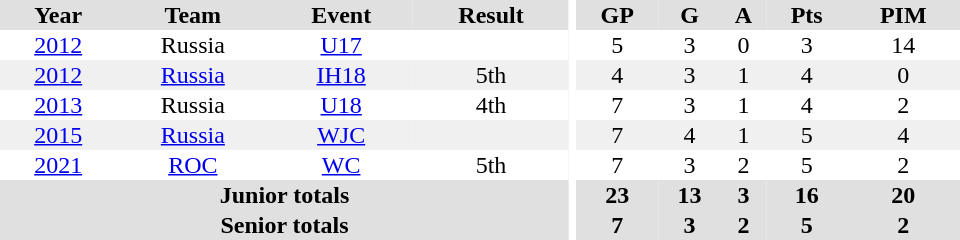<table border="0" cellpadding="1" cellspacing="0" ID="Table3" style="text-align:center; width:40em">
<tr ALIGN="center" bgcolor="#e0e0e0">
<th>Year</th>
<th>Team</th>
<th>Event</th>
<th>Result</th>
<th rowspan="99" bgcolor="#ffffff"></th>
<th>GP</th>
<th>G</th>
<th>A</th>
<th>Pts</th>
<th>PIM</th>
</tr>
<tr>
<td><a href='#'>2012</a></td>
<td>Russia</td>
<td><a href='#'>U17</a></td>
<td></td>
<td>5</td>
<td>3</td>
<td>0</td>
<td>3</td>
<td>14</td>
</tr>
<tr bgcolor="#f0f0f0">
<td><a href='#'>2012</a></td>
<td><a href='#'>Russia</a></td>
<td><a href='#'>IH18</a></td>
<td>5th</td>
<td>4</td>
<td>3</td>
<td>1</td>
<td>4</td>
<td>0</td>
</tr>
<tr>
<td><a href='#'>2013</a></td>
<td>Russia</td>
<td><a href='#'>U18</a></td>
<td>4th</td>
<td>7</td>
<td>3</td>
<td>1</td>
<td>4</td>
<td>2</td>
</tr>
<tr bgcolor="#f0f0f0">
<td><a href='#'>2015</a></td>
<td><a href='#'>Russia</a></td>
<td><a href='#'>WJC</a></td>
<td></td>
<td>7</td>
<td>4</td>
<td>1</td>
<td>5</td>
<td>4</td>
</tr>
<tr>
<td><a href='#'>2021</a></td>
<td><a href='#'>ROC</a></td>
<td><a href='#'>WC</a></td>
<td>5th</td>
<td>7</td>
<td>3</td>
<td>2</td>
<td>5</td>
<td>2</td>
</tr>
<tr bgcolor="#e0e0e0">
<th colspan="4">Junior totals</th>
<th>23</th>
<th>13</th>
<th>3</th>
<th>16</th>
<th>20</th>
</tr>
<tr bgcolor="#e0e0e0">
<th colspan="4">Senior totals</th>
<th>7</th>
<th>3</th>
<th>2</th>
<th>5</th>
<th>2</th>
</tr>
</table>
